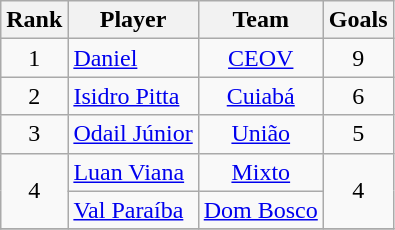<table class="wikitable" style="text-align:center;">
<tr>
<th>Rank</th>
<th>Player</th>
<th>Team</th>
<th>Goals</th>
</tr>
<tr>
<td>1</td>
<td align=left> <a href='#'>Daniel</a></td>
<td><a href='#'>CEOV</a></td>
<td>9</td>
</tr>
<tr>
<td>2</td>
<td align=left> <a href='#'>Isidro Pitta</a></td>
<td><a href='#'>Cuiabá</a></td>
<td>6</td>
</tr>
<tr>
<td>3</td>
<td align=left> <a href='#'>Odail Júnior</a></td>
<td><a href='#'>União</a></td>
<td>5</td>
</tr>
<tr>
<td rowspan=2>4</td>
<td align=left> <a href='#'>Luan Viana</a></td>
<td><a href='#'>Mixto</a></td>
<td rowspan=2>4</td>
</tr>
<tr>
<td align=left> <a href='#'>Val Paraíba</a></td>
<td><a href='#'>Dom Bosco</a></td>
</tr>
<tr>
</tr>
</table>
